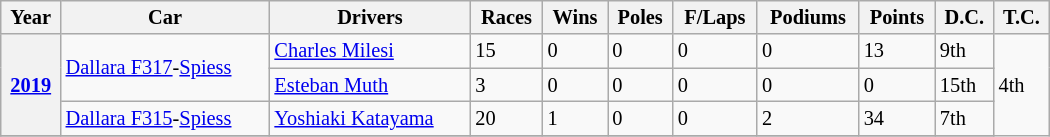<table class="wikitable" style="font-size:85%; width:700px">
<tr>
<th>Year</th>
<th>Car</th>
<th>Drivers</th>
<th>Races</th>
<th>Wins</th>
<th>Poles</th>
<th>F/Laps</th>
<th>Podiums</th>
<th>Points</th>
<th>D.C.</th>
<th>T.C.</th>
</tr>
<tr>
<th rowspan=3><a href='#'>2019</a></th>
<td rowspan=2><a href='#'>Dallara F317</a>-<a href='#'>Spiess</a></td>
<td align="left"> <a href='#'>Charles Milesi</a></td>
<td>15</td>
<td>0</td>
<td>0</td>
<td>0</td>
<td>0</td>
<td>13</td>
<td>9th</td>
<td rowspan=4>4th</td>
</tr>
<tr>
<td align="left"> <a href='#'>Esteban Muth</a></td>
<td>3</td>
<td>0</td>
<td>0</td>
<td>0</td>
<td>0</td>
<td>0</td>
<td>15th</td>
</tr>
<tr>
<td><a href='#'>Dallara F315</a>-<a href='#'>Spiess</a></td>
<td align="left"> <a href='#'>Yoshiaki Katayama</a></td>
<td>20</td>
<td>1</td>
<td>0</td>
<td>0</td>
<td>2</td>
<td>34</td>
<td>7th</td>
</tr>
<tr>
</tr>
</table>
